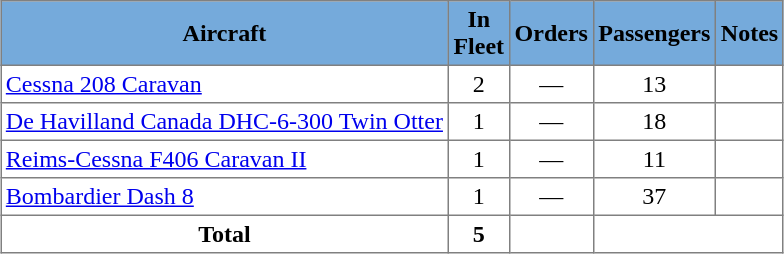<table class="toccolours" border="1" cellpadding="3" style="border-collapse:collapse;margin:auto;">
<tr bgcolor=#75aadb>
<th>Aircraft</th>
<th>In<br>Fleet</th>
<th>Orders</th>
<th>Passengers</th>
<th>Notes</th>
</tr>
<tr>
<td><a href='#'>Cessna 208 Caravan</a></td>
<td align="center">2</td>
<td align="center">—</td>
<td align="center">13</td>
<td></td>
</tr>
<tr>
<td><a href='#'>De Havilland Canada DHC-6-300 Twin Otter</a></td>
<td align="center">1</td>
<td align="center">—</td>
<td align="center">18</td>
<td></td>
</tr>
<tr>
<td><a href='#'>Reims-Cessna F406 Caravan II</a></td>
<td align="center">1</td>
<td align="center">—</td>
<td align="center">11</td>
<td></td>
</tr>
<tr>
<td><a href='#'>Bombardier Dash 8</a></td>
<td align="center">1</td>
<td align="center">—</td>
<td align="center">37</td>
<td></td>
</tr>
<tr>
<th>Total</th>
<th>5</th>
<th></th>
<th colspan="2"></th>
</tr>
</table>
